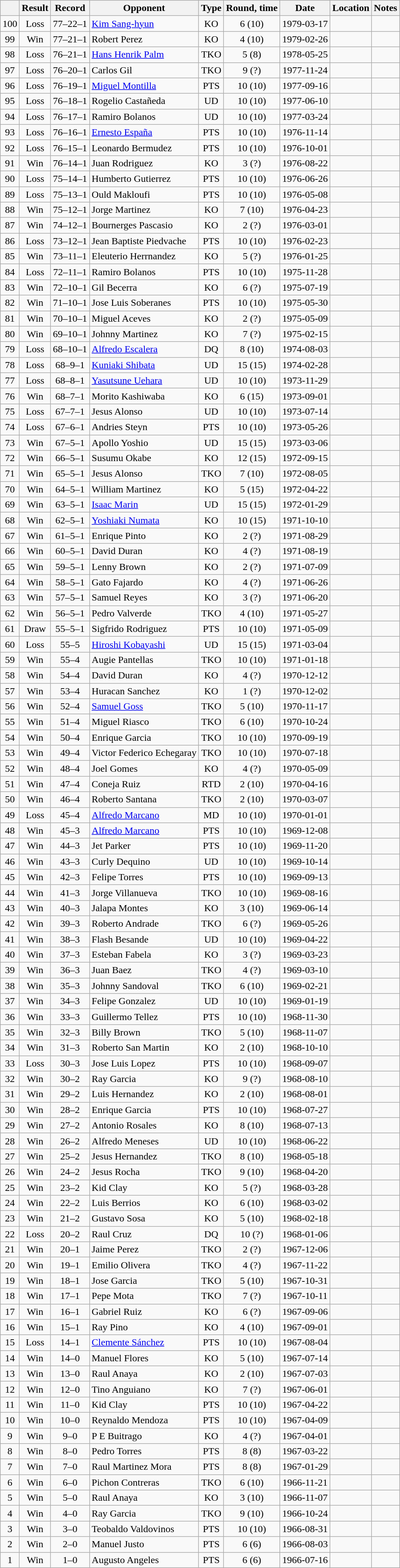<table class=wikitable style=text-align:center>
<tr>
<th></th>
<th>Result</th>
<th>Record</th>
<th>Opponent</th>
<th>Type</th>
<th>Round, time</th>
<th>Date</th>
<th>Location</th>
<th>Notes</th>
</tr>
<tr>
<td>100</td>
<td>Loss</td>
<td>77–22–1</td>
<td align=left><a href='#'>Kim Sang-hyun</a></td>
<td>KO</td>
<td>6 (10)</td>
<td>1979-03-17</td>
<td align=left></td>
<td align=left></td>
</tr>
<tr>
<td>99</td>
<td>Win</td>
<td>77–21–1</td>
<td align=left>Robert Perez</td>
<td>KO</td>
<td>4 (10)</td>
<td>1979-02-26</td>
<td align=left></td>
<td align=left></td>
</tr>
<tr>
<td>98</td>
<td>Loss</td>
<td>76–21–1</td>
<td align=left><a href='#'>Hans Henrik Palm</a></td>
<td>TKO</td>
<td>5 (8)</td>
<td>1978-05-25</td>
<td align=left></td>
<td align=left></td>
</tr>
<tr>
<td>97</td>
<td>Loss</td>
<td>76–20–1</td>
<td align=left>Carlos Gil</td>
<td>TKO</td>
<td>9 (?)</td>
<td>1977-11-24</td>
<td align=left></td>
<td align=left></td>
</tr>
<tr>
<td>96</td>
<td>Loss</td>
<td>76–19–1</td>
<td align=left><a href='#'>Miguel Montilla</a></td>
<td>PTS</td>
<td>10 (10)</td>
<td>1977-09-16</td>
<td align=left></td>
<td align=left></td>
</tr>
<tr>
<td>95</td>
<td>Loss</td>
<td>76–18–1</td>
<td align=left>Rogelio Castañeda</td>
<td>UD</td>
<td>10 (10)</td>
<td>1977-06-10</td>
<td align=left></td>
<td align=left></td>
</tr>
<tr>
<td>94</td>
<td>Loss</td>
<td>76–17–1</td>
<td align=left>Ramiro Bolanos</td>
<td>UD</td>
<td>10 (10)</td>
<td>1977-03-24</td>
<td align=left></td>
<td align=left></td>
</tr>
<tr>
<td>93</td>
<td>Loss</td>
<td>76–16–1</td>
<td align=left><a href='#'>Ernesto España</a></td>
<td>PTS</td>
<td>10 (10)</td>
<td>1976-11-14</td>
<td align=left></td>
<td align=left></td>
</tr>
<tr>
<td>92</td>
<td>Loss</td>
<td>76–15–1</td>
<td align=left>Leonardo Bermudez</td>
<td>PTS</td>
<td>10 (10)</td>
<td>1976-10-01</td>
<td align=left></td>
<td align=left></td>
</tr>
<tr>
<td>91</td>
<td>Win</td>
<td>76–14–1</td>
<td align=left>Juan Rodriguez</td>
<td>KO</td>
<td>3 (?)</td>
<td>1976-08-22</td>
<td align=left></td>
<td align=left></td>
</tr>
<tr>
<td>90</td>
<td>Loss</td>
<td>75–14–1</td>
<td align=left>Humberto Gutierrez</td>
<td>PTS</td>
<td>10 (10)</td>
<td>1976-06-26</td>
<td align=left></td>
<td align=left></td>
</tr>
<tr>
<td>89</td>
<td>Loss</td>
<td>75–13–1</td>
<td align=left>Ould Makloufi</td>
<td>PTS</td>
<td>10 (10)</td>
<td>1976-05-08</td>
<td align=left></td>
<td align=left></td>
</tr>
<tr>
<td>88</td>
<td>Win</td>
<td>75–12–1</td>
<td align=left>Jorge Martinez</td>
<td>KO</td>
<td>7 (10)</td>
<td>1976-04-23</td>
<td align=left></td>
<td align=left></td>
</tr>
<tr>
<td>87</td>
<td>Win</td>
<td>74–12–1</td>
<td align=left>Bournerges Pascasio</td>
<td>KO</td>
<td>2 (?)</td>
<td>1976-03-01</td>
<td align=left></td>
<td align=left></td>
</tr>
<tr>
<td>86</td>
<td>Loss</td>
<td>73–12–1</td>
<td align=left>Jean Baptiste Piedvache</td>
<td>PTS</td>
<td>10 (10)</td>
<td>1976-02-23</td>
<td align=left></td>
<td align=left></td>
</tr>
<tr>
<td>85</td>
<td>Win</td>
<td>73–11–1</td>
<td align=left>Eleuterio Herrnandez</td>
<td>KO</td>
<td>5 (?)</td>
<td>1976-01-25</td>
<td align=left></td>
<td align=left></td>
</tr>
<tr>
<td>84</td>
<td>Loss</td>
<td>72–11–1</td>
<td align=left>Ramiro Bolanos</td>
<td>PTS</td>
<td>10 (10)</td>
<td>1975-11-28</td>
<td align=left></td>
<td align=left></td>
</tr>
<tr>
<td>83</td>
<td>Win</td>
<td>72–10–1</td>
<td align=left>Gil Becerra</td>
<td>KO</td>
<td>6 (?)</td>
<td>1975-07-19</td>
<td align=left></td>
<td align=left></td>
</tr>
<tr>
<td>82</td>
<td>Win</td>
<td>71–10–1</td>
<td align=left>Jose Luis Soberanes</td>
<td>PTS</td>
<td>10 (10)</td>
<td>1975-05-30</td>
<td align=left></td>
<td align=left></td>
</tr>
<tr>
<td>81</td>
<td>Win</td>
<td>70–10–1</td>
<td align=left>Miguel Aceves</td>
<td>KO</td>
<td>2 (?)</td>
<td>1975-05-09</td>
<td align=left></td>
<td align=left></td>
</tr>
<tr>
<td>80</td>
<td>Win</td>
<td>69–10–1</td>
<td align=left>Johnny Martinez</td>
<td>KO</td>
<td>7 (?)</td>
<td>1975-02-15</td>
<td align=left></td>
<td align=left></td>
</tr>
<tr>
<td>79</td>
<td>Loss</td>
<td>68–10–1</td>
<td align=left><a href='#'>Alfredo Escalera</a></td>
<td>DQ</td>
<td>8 (10)</td>
<td>1974-08-03</td>
<td align=left></td>
<td align=left></td>
</tr>
<tr>
<td>78</td>
<td>Loss</td>
<td>68–9–1</td>
<td align=left><a href='#'>Kuniaki Shibata</a></td>
<td>UD</td>
<td>15 (15)</td>
<td>1974-02-28</td>
<td align=left></td>
<td align=left></td>
</tr>
<tr>
<td>77</td>
<td>Loss</td>
<td>68–8–1</td>
<td align=left><a href='#'>Yasutsune Uehara</a></td>
<td>UD</td>
<td>10 (10)</td>
<td>1973-11-29</td>
<td align=left></td>
<td align=left></td>
</tr>
<tr>
<td>76</td>
<td>Win</td>
<td>68–7–1</td>
<td align=left>Morito Kashiwaba</td>
<td>KO</td>
<td>6 (15)</td>
<td>1973-09-01</td>
<td align=left></td>
<td align=left></td>
</tr>
<tr>
<td>75</td>
<td>Loss</td>
<td>67–7–1</td>
<td align=left>Jesus Alonso</td>
<td>UD</td>
<td>10 (10)</td>
<td>1973-07-14</td>
<td align=left></td>
<td align=left></td>
</tr>
<tr>
<td>74</td>
<td>Loss</td>
<td>67–6–1</td>
<td align=left>Andries Steyn</td>
<td>PTS</td>
<td>10 (10)</td>
<td>1973-05-26</td>
<td align=left></td>
<td align=left></td>
</tr>
<tr>
<td>73</td>
<td>Win</td>
<td>67–5–1</td>
<td align=left>Apollo Yoshio</td>
<td>UD</td>
<td>15 (15)</td>
<td>1973-03-06</td>
<td align=left></td>
<td align=left></td>
</tr>
<tr>
<td>72</td>
<td>Win</td>
<td>66–5–1</td>
<td align=left>Susumu Okabe</td>
<td>KO</td>
<td>12 (15)</td>
<td>1972-09-15</td>
<td align=left></td>
<td align=left></td>
</tr>
<tr>
<td>71</td>
<td>Win</td>
<td>65–5–1</td>
<td align=left>Jesus Alonso</td>
<td>TKO</td>
<td>7 (10)</td>
<td>1972-08-05</td>
<td align=left></td>
<td align=left></td>
</tr>
<tr>
<td>70</td>
<td>Win</td>
<td>64–5–1</td>
<td align=left>William Martinez</td>
<td>KO</td>
<td>5 (15)</td>
<td>1972-04-22</td>
<td align=left></td>
<td align=left></td>
</tr>
<tr>
<td>69</td>
<td>Win</td>
<td>63–5–1</td>
<td align=left><a href='#'>Isaac Marin</a></td>
<td>UD</td>
<td>15 (15)</td>
<td>1972-01-29</td>
<td align=left></td>
<td align=left></td>
</tr>
<tr>
<td>68</td>
<td>Win</td>
<td>62–5–1</td>
<td align=left><a href='#'>Yoshiaki Numata</a></td>
<td>KO</td>
<td>10 (15)</td>
<td>1971-10-10</td>
<td align=left></td>
<td align=left></td>
</tr>
<tr>
<td>67</td>
<td>Win</td>
<td>61–5–1</td>
<td align=left>Enrique Pinto</td>
<td>KO</td>
<td>2 (?)</td>
<td>1971-08-29</td>
<td align=left></td>
<td align=left></td>
</tr>
<tr>
<td>66</td>
<td>Win</td>
<td>60–5–1</td>
<td align=left>David Duran</td>
<td>KO</td>
<td>4 (?)</td>
<td>1971-08-19</td>
<td align=left></td>
<td align=left></td>
</tr>
<tr>
<td>65</td>
<td>Win</td>
<td>59–5–1</td>
<td align=left>Lenny Brown</td>
<td>KO</td>
<td>2 (?)</td>
<td>1971-07-09</td>
<td align=left></td>
<td align=left></td>
</tr>
<tr>
<td>64</td>
<td>Win</td>
<td>58–5–1</td>
<td align=left>Gato Fajardo</td>
<td>KO</td>
<td>4 (?)</td>
<td>1971-06-26</td>
<td align=left></td>
<td align=left></td>
</tr>
<tr>
<td>63</td>
<td>Win</td>
<td>57–5–1</td>
<td align=left>Samuel Reyes</td>
<td>KO</td>
<td>3 (?)</td>
<td>1971-06-20</td>
<td align=left></td>
<td align=left></td>
</tr>
<tr>
<td>62</td>
<td>Win</td>
<td>56–5–1</td>
<td align=left>Pedro Valverde</td>
<td>TKO</td>
<td>4 (10)</td>
<td>1971-05-27</td>
<td align=left></td>
<td align=left></td>
</tr>
<tr>
<td>61</td>
<td>Draw</td>
<td>55–5–1</td>
<td align=left>Sigfrido Rodriguez</td>
<td>PTS</td>
<td>10 (10)</td>
<td>1971-05-09</td>
<td align=left></td>
<td align=left></td>
</tr>
<tr>
<td>60</td>
<td>Loss</td>
<td>55–5</td>
<td align=left><a href='#'>Hiroshi Kobayashi</a></td>
<td>UD</td>
<td>15 (15)</td>
<td>1971-03-04</td>
<td align=left></td>
<td align=left></td>
</tr>
<tr>
<td>59</td>
<td>Win</td>
<td>55–4</td>
<td align=left>Augie Pantellas</td>
<td>TKO</td>
<td>10 (10)</td>
<td>1971-01-18</td>
<td align=left></td>
<td align=left></td>
</tr>
<tr>
<td>58</td>
<td>Win</td>
<td>54–4</td>
<td align=left>David Duran</td>
<td>KO</td>
<td>4 (?)</td>
<td>1970-12-12</td>
<td align=left></td>
<td align=left></td>
</tr>
<tr>
<td>57</td>
<td>Win</td>
<td>53–4</td>
<td align=left>Huracan Sanchez</td>
<td>KO</td>
<td>1 (?)</td>
<td>1970-12-02</td>
<td align=left></td>
<td align=left></td>
</tr>
<tr>
<td>56</td>
<td>Win</td>
<td>52–4</td>
<td align=left><a href='#'>Samuel Goss</a></td>
<td>TKO</td>
<td>5 (10)</td>
<td>1970-11-17</td>
<td align=left></td>
<td align=left></td>
</tr>
<tr>
<td>55</td>
<td>Win</td>
<td>51–4</td>
<td align=left>Miguel Riasco</td>
<td>TKO</td>
<td>6 (10)</td>
<td>1970-10-24</td>
<td align=left></td>
<td align=left></td>
</tr>
<tr>
<td>54</td>
<td>Win</td>
<td>50–4</td>
<td align=left>Enrique Garcia</td>
<td>TKO</td>
<td>10 (10)</td>
<td>1970-09-19</td>
<td align=left></td>
<td align=left></td>
</tr>
<tr>
<td>53</td>
<td>Win</td>
<td>49–4</td>
<td align=left>Victor Federico Echegaray</td>
<td>TKO</td>
<td>10 (10)</td>
<td>1970-07-18</td>
<td align=left></td>
<td align=left></td>
</tr>
<tr>
<td>52</td>
<td>Win</td>
<td>48–4</td>
<td align=left>Joel Gomes</td>
<td>KO</td>
<td>4 (?)</td>
<td>1970-05-09</td>
<td align=left></td>
<td align=left></td>
</tr>
<tr>
<td>51</td>
<td>Win</td>
<td>47–4</td>
<td align=left>Coneja Ruiz</td>
<td>RTD</td>
<td>2 (10)</td>
<td>1970-04-16</td>
<td align=left></td>
<td align=left></td>
</tr>
<tr>
<td>50</td>
<td>Win</td>
<td>46–4</td>
<td align=left>Roberto Santana</td>
<td>TKO</td>
<td>2 (10)</td>
<td>1970-03-07</td>
<td align=left></td>
<td align=left></td>
</tr>
<tr>
<td>49</td>
<td>Loss</td>
<td>45–4</td>
<td align=left><a href='#'>Alfredo Marcano</a></td>
<td>MD</td>
<td>10 (10)</td>
<td>1970-01-01</td>
<td align=left></td>
<td align=left></td>
</tr>
<tr>
<td>48</td>
<td>Win</td>
<td>45–3</td>
<td align=left><a href='#'>Alfredo Marcano</a></td>
<td>PTS</td>
<td>10 (10)</td>
<td>1969-12-08</td>
<td align=left></td>
<td align=left></td>
</tr>
<tr>
<td>47</td>
<td>Win</td>
<td>44–3</td>
<td align=left>Jet Parker</td>
<td>PTS</td>
<td>10 (10)</td>
<td>1969-11-20</td>
<td align=left></td>
<td align=left></td>
</tr>
<tr>
<td>46</td>
<td>Win</td>
<td>43–3</td>
<td align=left>Curly Dequino</td>
<td>UD</td>
<td>10 (10)</td>
<td>1969-10-14</td>
<td align=left></td>
<td align=left></td>
</tr>
<tr>
<td>45</td>
<td>Win</td>
<td>42–3</td>
<td align=left>Felipe Torres</td>
<td>PTS</td>
<td>10 (10)</td>
<td>1969-09-13</td>
<td align=left></td>
<td align=left></td>
</tr>
<tr>
<td>44</td>
<td>Win</td>
<td>41–3</td>
<td align=left>Jorge Villanueva</td>
<td>TKO</td>
<td>10 (10)</td>
<td>1969-08-16</td>
<td align=left></td>
<td align=left></td>
</tr>
<tr>
<td>43</td>
<td>Win</td>
<td>40–3</td>
<td align=left>Jalapa Montes</td>
<td>KO</td>
<td>3 (10)</td>
<td>1969-06-14</td>
<td align=left></td>
<td align=left></td>
</tr>
<tr>
<td>42</td>
<td>Win</td>
<td>39–3</td>
<td align=left>Roberto Andrade</td>
<td>TKO</td>
<td>6 (?)</td>
<td>1969-05-26</td>
<td align=left></td>
<td align=left></td>
</tr>
<tr>
<td>41</td>
<td>Win</td>
<td>38–3</td>
<td align=left>Flash Besande</td>
<td>UD</td>
<td>10 (10)</td>
<td>1969-04-22</td>
<td align=left></td>
<td align=left></td>
</tr>
<tr>
<td>40</td>
<td>Win</td>
<td>37–3</td>
<td align=left>Esteban Fabela</td>
<td>KO</td>
<td>3 (?)</td>
<td>1969-03-23</td>
<td align=left></td>
<td align=left></td>
</tr>
<tr>
<td>39</td>
<td>Win</td>
<td>36–3</td>
<td align=left>Juan Baez</td>
<td>TKO</td>
<td>4 (?)</td>
<td>1969-03-10</td>
<td align=left></td>
<td align=left></td>
</tr>
<tr>
<td>38</td>
<td>Win</td>
<td>35–3</td>
<td align=left>Johnny Sandoval</td>
<td>TKO</td>
<td>6 (10)</td>
<td>1969-02-21</td>
<td align=left></td>
<td align=left></td>
</tr>
<tr>
<td>37</td>
<td>Win</td>
<td>34–3</td>
<td align=left>Felipe Gonzalez</td>
<td>UD</td>
<td>10 (10)</td>
<td>1969-01-19</td>
<td align=left></td>
<td align=left></td>
</tr>
<tr>
<td>36</td>
<td>Win</td>
<td>33–3</td>
<td align=left>Guillermo Tellez</td>
<td>PTS</td>
<td>10 (10)</td>
<td>1968-11-30</td>
<td align=left></td>
<td align=left></td>
</tr>
<tr>
<td>35</td>
<td>Win</td>
<td>32–3</td>
<td align=left>Billy Brown</td>
<td>TKO</td>
<td>5 (10)</td>
<td>1968-11-07</td>
<td align=left></td>
<td align=left></td>
</tr>
<tr>
<td>34</td>
<td>Win</td>
<td>31–3</td>
<td align=left>Roberto San Martin</td>
<td>KO</td>
<td>2 (10)</td>
<td>1968-10-10</td>
<td align=left></td>
<td align=left></td>
</tr>
<tr>
<td>33</td>
<td>Loss</td>
<td>30–3</td>
<td align=left>Jose Luis Lopez</td>
<td>PTS</td>
<td>10 (10)</td>
<td>1968-09-07</td>
<td align=left></td>
<td align=left></td>
</tr>
<tr>
<td>32</td>
<td>Win</td>
<td>30–2</td>
<td align=left>Ray Garcia</td>
<td>KO</td>
<td>9 (?)</td>
<td>1968-08-10</td>
<td align=left></td>
<td align=left></td>
</tr>
<tr>
<td>31</td>
<td>Win</td>
<td>29–2</td>
<td align=left>Luis Hernandez</td>
<td>KO</td>
<td>2 (10)</td>
<td>1968-08-01</td>
<td align=left></td>
<td align=left></td>
</tr>
<tr>
<td>30</td>
<td>Win</td>
<td>28–2</td>
<td align=left>Enrique Garcia</td>
<td>PTS</td>
<td>10 (10)</td>
<td>1968-07-27</td>
<td align=left></td>
<td align=left></td>
</tr>
<tr>
<td>29</td>
<td>Win</td>
<td>27–2</td>
<td align=left>Antonio Rosales</td>
<td>KO</td>
<td>8 (10)</td>
<td>1968-07-13</td>
<td align=left></td>
<td align=left></td>
</tr>
<tr>
<td>28</td>
<td>Win</td>
<td>26–2</td>
<td align=left>Alfredo Meneses</td>
<td>UD</td>
<td>10 (10)</td>
<td>1968-06-22</td>
<td align=left></td>
<td align=left></td>
</tr>
<tr>
<td>27</td>
<td>Win</td>
<td>25–2</td>
<td align=left>Jesus Hernandez</td>
<td>TKO</td>
<td>8 (10)</td>
<td>1968-05-18</td>
<td align=left></td>
<td align=left></td>
</tr>
<tr>
<td>26</td>
<td>Win</td>
<td>24–2</td>
<td align=left>Jesus Rocha</td>
<td>TKO</td>
<td>9 (10)</td>
<td>1968-04-20</td>
<td align=left></td>
<td align=left></td>
</tr>
<tr>
<td>25</td>
<td>Win</td>
<td>23–2</td>
<td align=left>Kid Clay</td>
<td>KO</td>
<td>5 (?)</td>
<td>1968-03-28</td>
<td align=left></td>
<td align=left></td>
</tr>
<tr>
<td>24</td>
<td>Win</td>
<td>22–2</td>
<td align=left>Luis Berrios</td>
<td>KO</td>
<td>6 (10)</td>
<td>1968-03-02</td>
<td align=left></td>
<td align=left></td>
</tr>
<tr>
<td>23</td>
<td>Win</td>
<td>21–2</td>
<td align=left>Gustavo Sosa</td>
<td>KO</td>
<td>5 (10)</td>
<td>1968-02-18</td>
<td align=left></td>
<td align=left></td>
</tr>
<tr>
<td>22</td>
<td>Loss</td>
<td>20–2</td>
<td align=left>Raul Cruz</td>
<td>DQ</td>
<td>10 (?)</td>
<td>1968-01-06</td>
<td align=left></td>
<td align=left></td>
</tr>
<tr>
<td>21</td>
<td>Win</td>
<td>20–1</td>
<td align=left>Jaime Perez</td>
<td>TKO</td>
<td>2 (?)</td>
<td>1967-12-06</td>
<td align=left></td>
<td align=left></td>
</tr>
<tr>
<td>20</td>
<td>Win</td>
<td>19–1</td>
<td align=left>Emilio Olivera</td>
<td>TKO</td>
<td>4 (?)</td>
<td>1967-11-22</td>
<td align=left></td>
<td align=left></td>
</tr>
<tr>
<td>19</td>
<td>Win</td>
<td>18–1</td>
<td align=left>Jose Garcia</td>
<td>TKO</td>
<td>5 (10)</td>
<td>1967-10-31</td>
<td align=left></td>
<td align=left></td>
</tr>
<tr>
<td>18</td>
<td>Win</td>
<td>17–1</td>
<td align=left>Pepe Mota</td>
<td>TKO</td>
<td>7 (?)</td>
<td>1967-10-11</td>
<td align=left></td>
<td align=left></td>
</tr>
<tr>
<td>17</td>
<td>Win</td>
<td>16–1</td>
<td align=left>Gabriel Ruiz</td>
<td>KO</td>
<td>6 (?)</td>
<td>1967-09-06</td>
<td align=left></td>
<td align=left></td>
</tr>
<tr>
<td>16</td>
<td>Win</td>
<td>15–1</td>
<td align=left>Ray Pino</td>
<td>KO</td>
<td>4 (10)</td>
<td>1967-09-01</td>
<td align=left></td>
<td align=left></td>
</tr>
<tr>
<td>15</td>
<td>Loss</td>
<td>14–1</td>
<td align=left><a href='#'>Clemente Sánchez</a></td>
<td>PTS</td>
<td>10 (10)</td>
<td>1967-08-04</td>
<td align=left></td>
<td align=left></td>
</tr>
<tr>
<td>14</td>
<td>Win</td>
<td>14–0</td>
<td align=left>Manuel Flores</td>
<td>KO</td>
<td>5 (10)</td>
<td>1967-07-14</td>
<td align=left></td>
<td align=left></td>
</tr>
<tr>
<td>13</td>
<td>Win</td>
<td>13–0</td>
<td align=left>Raul Anaya</td>
<td>KO</td>
<td>2 (10)</td>
<td>1967-07-03</td>
<td align=left></td>
<td align=left></td>
</tr>
<tr>
<td>12</td>
<td>Win</td>
<td>12–0</td>
<td align=left>Tino Anguiano</td>
<td>KO</td>
<td>7 (?)</td>
<td>1967-06-01</td>
<td align=left></td>
<td align=left></td>
</tr>
<tr>
<td>11</td>
<td>Win</td>
<td>11–0</td>
<td align=left>Kid Clay</td>
<td>PTS</td>
<td>10 (10)</td>
<td>1967-04-22</td>
<td align=left></td>
<td align=left></td>
</tr>
<tr>
<td>10</td>
<td>Win</td>
<td>10–0</td>
<td align=left>Reynaldo Mendoza</td>
<td>PTS</td>
<td>10 (10)</td>
<td>1967-04-09</td>
<td align=left></td>
<td align=left></td>
</tr>
<tr>
<td>9</td>
<td>Win</td>
<td>9–0</td>
<td align=left>P E Buitrago</td>
<td>KO</td>
<td>4 (?)</td>
<td>1967-04-01</td>
<td align=left></td>
<td align=left></td>
</tr>
<tr>
<td>8</td>
<td>Win</td>
<td>8–0</td>
<td align=left>Pedro Torres</td>
<td>PTS</td>
<td>8 (8)</td>
<td>1967-03-22</td>
<td align=left></td>
<td align=left></td>
</tr>
<tr>
<td>7</td>
<td>Win</td>
<td>7–0</td>
<td align=left>Raul Martinez Mora</td>
<td>PTS</td>
<td>8 (8)</td>
<td>1967-01-29</td>
<td align=left></td>
<td align=left></td>
</tr>
<tr>
<td>6</td>
<td>Win</td>
<td>6–0</td>
<td align=left>Pichon Contreras</td>
<td>TKO</td>
<td>6 (10)</td>
<td>1966-11-21</td>
<td align=left></td>
<td align=left></td>
</tr>
<tr>
<td>5</td>
<td>Win</td>
<td>5–0</td>
<td align=left>Raul Anaya</td>
<td>KO</td>
<td>3 (10)</td>
<td>1966-11-07</td>
<td align=left></td>
<td align=left></td>
</tr>
<tr>
<td>4</td>
<td>Win</td>
<td>4–0</td>
<td align=left>Ray Garcia</td>
<td>TKO</td>
<td>9 (10)</td>
<td>1966-10-24</td>
<td align=left></td>
<td align=left></td>
</tr>
<tr>
<td>3</td>
<td>Win</td>
<td>3–0</td>
<td align=left>Teobaldo Valdovinos</td>
<td>PTS</td>
<td>10 (10)</td>
<td>1966-08-31</td>
<td align=left></td>
<td align=left></td>
</tr>
<tr>
<td>2</td>
<td>Win</td>
<td>2–0</td>
<td align=left>Manuel Justo</td>
<td>PTS</td>
<td>6 (6)</td>
<td>1966-08-03</td>
<td align=left></td>
<td align=left></td>
</tr>
<tr>
<td>1</td>
<td>Win</td>
<td>1–0</td>
<td align=left>Augusto Angeles</td>
<td>PTS</td>
<td>6 (6)</td>
<td>1966-07-16</td>
<td align=left></td>
<td align=left></td>
</tr>
</table>
